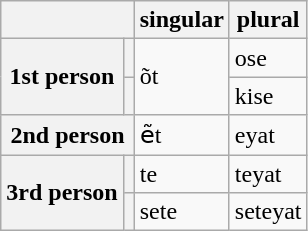<table class="wikitable">
<tr>
<th colspan="2"></th>
<th>singular</th>
<th>plural</th>
</tr>
<tr>
<th rowspan="2">1st person</th>
<th></th>
<td rowspan="2">õt</td>
<td>ose</td>
</tr>
<tr>
<th></th>
<td>kise</td>
</tr>
<tr>
<th colspan="2">2nd person</th>
<td>ẽt</td>
<td>eyat</td>
</tr>
<tr>
<th rowspan="2">3rd person</th>
<th></th>
<td>te</td>
<td>teyat</td>
</tr>
<tr>
<th></th>
<td>sete</td>
<td>seteyat</td>
</tr>
</table>
